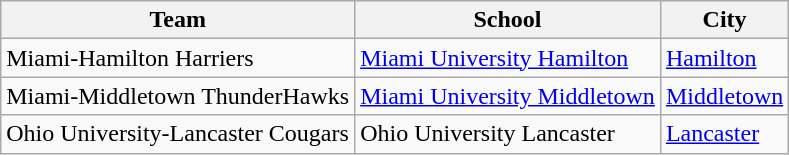<table class="sortable wikitable">
<tr>
<th>Team</th>
<th>School</th>
<th>City</th>
</tr>
<tr>
<td>Miami-Hamilton Harriers</td>
<td><a href='#'>Miami University Hamilton</a></td>
<td><a href='#'>Hamilton</a></td>
</tr>
<tr>
<td>Miami-Middletown ThunderHawks</td>
<td><a href='#'>Miami University Middletown</a></td>
<td><a href='#'>Middletown</a></td>
</tr>
<tr>
<td>Ohio University-Lancaster Cougars</td>
<td>Ohio University Lancaster</td>
<td><a href='#'>Lancaster</a></td>
</tr>
</table>
